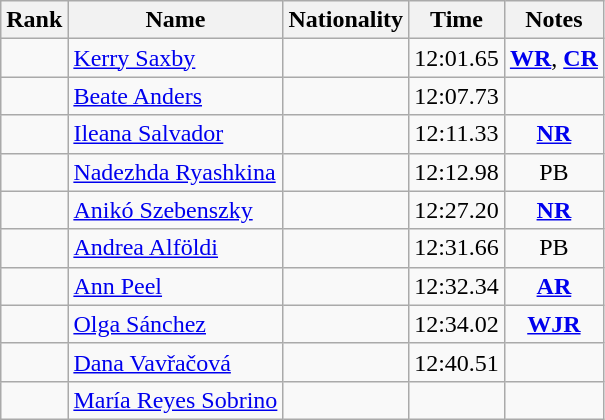<table class="wikitable sortable" style="text-align:center">
<tr>
<th>Rank</th>
<th>Name</th>
<th>Nationality</th>
<th>Time</th>
<th>Notes</th>
</tr>
<tr>
<td></td>
<td align="left"><a href='#'>Kerry Saxby</a></td>
<td align=left></td>
<td>12:01.65</td>
<td><strong><a href='#'>WR</a></strong>, <strong><a href='#'>CR</a></strong></td>
</tr>
<tr>
<td></td>
<td align="left"><a href='#'>Beate Anders</a></td>
<td align=left></td>
<td>12:07.73</td>
<td></td>
</tr>
<tr>
<td></td>
<td align="left"><a href='#'>Ileana Salvador</a></td>
<td align=left></td>
<td>12:11.33</td>
<td><strong><a href='#'>NR</a></strong></td>
</tr>
<tr>
<td></td>
<td align="left"><a href='#'>Nadezhda Ryashkina</a></td>
<td align=left></td>
<td>12:12.98</td>
<td>PB</td>
</tr>
<tr>
<td></td>
<td align="left"><a href='#'>Anikó Szebenszky</a></td>
<td align=left></td>
<td>12:27.20</td>
<td><strong><a href='#'>NR</a></strong></td>
</tr>
<tr>
<td></td>
<td align="left"><a href='#'>Andrea Alföldi</a></td>
<td align=left></td>
<td>12:31.66</td>
<td>PB</td>
</tr>
<tr>
<td></td>
<td align="left"><a href='#'>Ann Peel</a></td>
<td align=left></td>
<td>12:32.34</td>
<td><strong><a href='#'>AR</a></strong></td>
</tr>
<tr>
<td></td>
<td align="left"><a href='#'>Olga Sánchez</a></td>
<td align=left></td>
<td>12:34.02</td>
<td><strong><a href='#'>WJR</a></strong></td>
</tr>
<tr>
<td></td>
<td align="left"><a href='#'>Dana Vavřačová</a></td>
<td align=left></td>
<td>12:40.51</td>
<td></td>
</tr>
<tr>
<td></td>
<td align="left"><a href='#'>María Reyes Sobrino</a></td>
<td align=left></td>
<td></td>
<td></td>
</tr>
</table>
